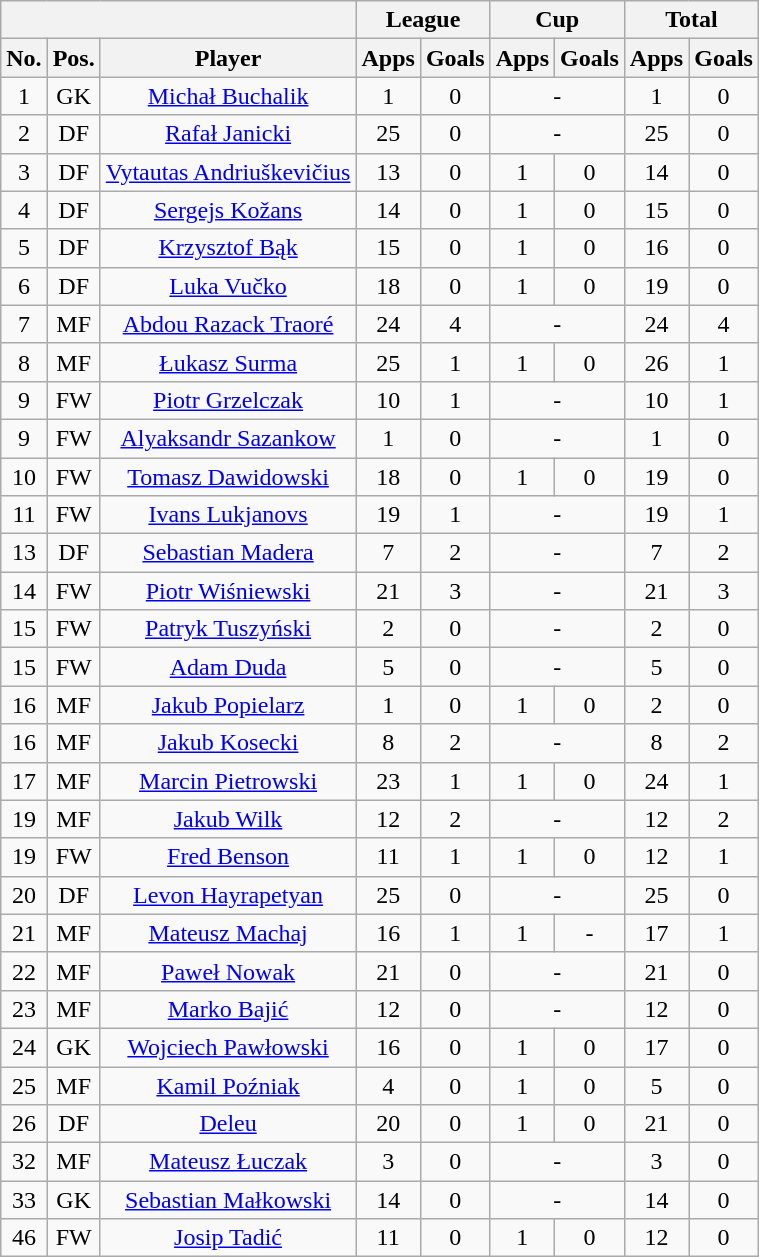<table class="wikitable" style="text-align: center">
<tr>
<th colspan="3"></th>
<th colspan="2">League</th>
<th colspan="2">Cup</th>
<th colspan="2">Total</th>
</tr>
<tr>
<th>No.</th>
<th>Pos.</th>
<th>Player</th>
<th>Apps</th>
<th>Goals</th>
<th>Apps</th>
<th>Goals</th>
<th>Apps</th>
<th>Goals</th>
</tr>
<tr>
<td>1</td>
<td>GK</td>
<td><a href='#'>Michał Buchalik</a></td>
<td>1</td>
<td>0</td>
<td colspan=2>-</td>
<td>1</td>
<td>0</td>
</tr>
<tr>
<td>2</td>
<td>DF</td>
<td><a href='#'>Rafał Janicki</a></td>
<td>25</td>
<td>0</td>
<td colspan=2>-</td>
<td>25</td>
<td>0</td>
</tr>
<tr>
<td>3</td>
<td>DF</td>
<td><a href='#'>Vytautas Andriuškevičius</a></td>
<td>13</td>
<td>0</td>
<td>1</td>
<td>0</td>
<td>14</td>
<td>0</td>
</tr>
<tr>
<td>4</td>
<td>DF</td>
<td><a href='#'>Sergejs Kožans</a></td>
<td>14</td>
<td>0</td>
<td>1</td>
<td>0</td>
<td>15</td>
<td>0</td>
</tr>
<tr>
<td>5</td>
<td>DF</td>
<td><a href='#'>Krzysztof Bąk</a></td>
<td>15</td>
<td>0</td>
<td>1</td>
<td>0</td>
<td>16</td>
<td>0</td>
</tr>
<tr>
<td>6</td>
<td>DF</td>
<td><a href='#'>Luka Vučko</a></td>
<td>18</td>
<td>0</td>
<td>1</td>
<td>0</td>
<td>19</td>
<td>0</td>
</tr>
<tr>
<td>7</td>
<td>MF</td>
<td><a href='#'>Abdou Razack Traoré</a></td>
<td>24</td>
<td>4</td>
<td colspan=2>-</td>
<td>24</td>
<td>4</td>
</tr>
<tr>
<td>8</td>
<td>MF</td>
<td><a href='#'>Łukasz Surma</a></td>
<td>25</td>
<td>1</td>
<td>1</td>
<td>0</td>
<td>26</td>
<td>1</td>
</tr>
<tr>
<td>9</td>
<td>FW</td>
<td><a href='#'>Piotr Grzelczak</a></td>
<td>10</td>
<td>1</td>
<td colspan=2>-</td>
<td>10</td>
<td>1</td>
</tr>
<tr>
<td>9</td>
<td>FW</td>
<td><a href='#'>Alyaksandr Sazankow</a></td>
<td>1</td>
<td>0</td>
<td colspan=2>-</td>
<td>1</td>
<td>0</td>
</tr>
<tr>
<td>10</td>
<td>FW</td>
<td><a href='#'>Tomasz Dawidowski</a></td>
<td>18</td>
<td>0</td>
<td>1</td>
<td>0</td>
<td>19</td>
<td>0</td>
</tr>
<tr>
<td>11</td>
<td>FW</td>
<td><a href='#'>Ivans Lukjanovs</a></td>
<td>19</td>
<td>1</td>
<td colspan=2>-</td>
<td>19</td>
<td>1</td>
</tr>
<tr>
<td>13</td>
<td>DF</td>
<td><a href='#'>Sebastian Madera</a></td>
<td>7</td>
<td>2</td>
<td colspan=2>-</td>
<td>7</td>
<td>2</td>
</tr>
<tr>
<td>14</td>
<td>FW</td>
<td><a href='#'>Piotr Wiśniewski</a></td>
<td>21</td>
<td>3</td>
<td colspan=2>-</td>
<td>21</td>
<td>3</td>
</tr>
<tr>
<td>15</td>
<td>FW</td>
<td><a href='#'>Patryk Tuszyński</a></td>
<td>2</td>
<td>0</td>
<td colspan=2>-</td>
<td>2</td>
<td>0</td>
</tr>
<tr>
<td>15</td>
<td>FW</td>
<td><a href='#'>Adam Duda</a></td>
<td>5</td>
<td>0</td>
<td colspan=2>-</td>
<td>5</td>
<td>0</td>
</tr>
<tr>
<td>16</td>
<td>MF</td>
<td><a href='#'>Jakub Popielarz</a></td>
<td>1</td>
<td>0</td>
<td>1</td>
<td>0</td>
<td>2</td>
<td>0</td>
</tr>
<tr>
<td>16</td>
<td>MF</td>
<td><a href='#'>Jakub Kosecki</a></td>
<td>8</td>
<td>2</td>
<td colspan=2>-</td>
<td>8</td>
<td>2</td>
</tr>
<tr>
<td>17</td>
<td>MF</td>
<td><a href='#'>Marcin Pietrowski</a></td>
<td>23</td>
<td>1</td>
<td>1</td>
<td>0</td>
<td>24</td>
<td>1</td>
</tr>
<tr>
<td>19</td>
<td>MF</td>
<td><a href='#'>Jakub Wilk</a></td>
<td>12</td>
<td>2</td>
<td colspan=2>-</td>
<td>12</td>
<td>2</td>
</tr>
<tr>
<td>19</td>
<td>FW</td>
<td><a href='#'>Fred Benson</a></td>
<td>11</td>
<td>1</td>
<td>1</td>
<td>0</td>
<td>12</td>
<td>1</td>
</tr>
<tr>
<td>20</td>
<td>DF</td>
<td><a href='#'>Levon Hayrapetyan</a></td>
<td>25</td>
<td>0</td>
<td colspan=2>-</td>
<td>25</td>
<td>0</td>
</tr>
<tr>
<td>21</td>
<td>MF</td>
<td><a href='#'>Mateusz Machaj</a></td>
<td>16</td>
<td>1</td>
<td>1</td>
<td>-</td>
<td>17</td>
<td>1</td>
</tr>
<tr>
<td>22</td>
<td>MF</td>
<td><a href='#'>Paweł Nowak</a></td>
<td>21</td>
<td>0</td>
<td colspan=2>-</td>
<td>21</td>
<td>0</td>
</tr>
<tr>
<td>23</td>
<td>MF</td>
<td><a href='#'>Marko Bajić</a></td>
<td>12</td>
<td>0</td>
<td colspan=2>-</td>
<td>12</td>
<td>0</td>
</tr>
<tr>
<td>24</td>
<td>GK</td>
<td><a href='#'>Wojciech Pawłowski</a></td>
<td>16</td>
<td>0</td>
<td>1</td>
<td>0</td>
<td>17</td>
<td>0</td>
</tr>
<tr>
<td>25</td>
<td>MF</td>
<td><a href='#'>Kamil Poźniak</a></td>
<td>4</td>
<td>0</td>
<td>1</td>
<td>0</td>
<td>5</td>
<td>0</td>
</tr>
<tr>
<td>26</td>
<td>DF</td>
<td><a href='#'>Deleu</a></td>
<td>20</td>
<td>0</td>
<td>1</td>
<td>0</td>
<td>21</td>
<td>0</td>
</tr>
<tr>
<td>32</td>
<td>MF</td>
<td><a href='#'>Mateusz Łuczak</a></td>
<td>3</td>
<td>0</td>
<td colspan=2>-</td>
<td>3</td>
<td>0</td>
</tr>
<tr>
<td>33</td>
<td>GK</td>
<td><a href='#'>Sebastian Małkowski</a></td>
<td>14</td>
<td>0</td>
<td colspan=2>-</td>
<td>14</td>
<td>0</td>
</tr>
<tr>
<td>46</td>
<td>FW</td>
<td><a href='#'>Josip Tadić</a></td>
<td>11</td>
<td>0</td>
<td>1</td>
<td>0</td>
<td>12</td>
<td>0</td>
</tr>
</table>
